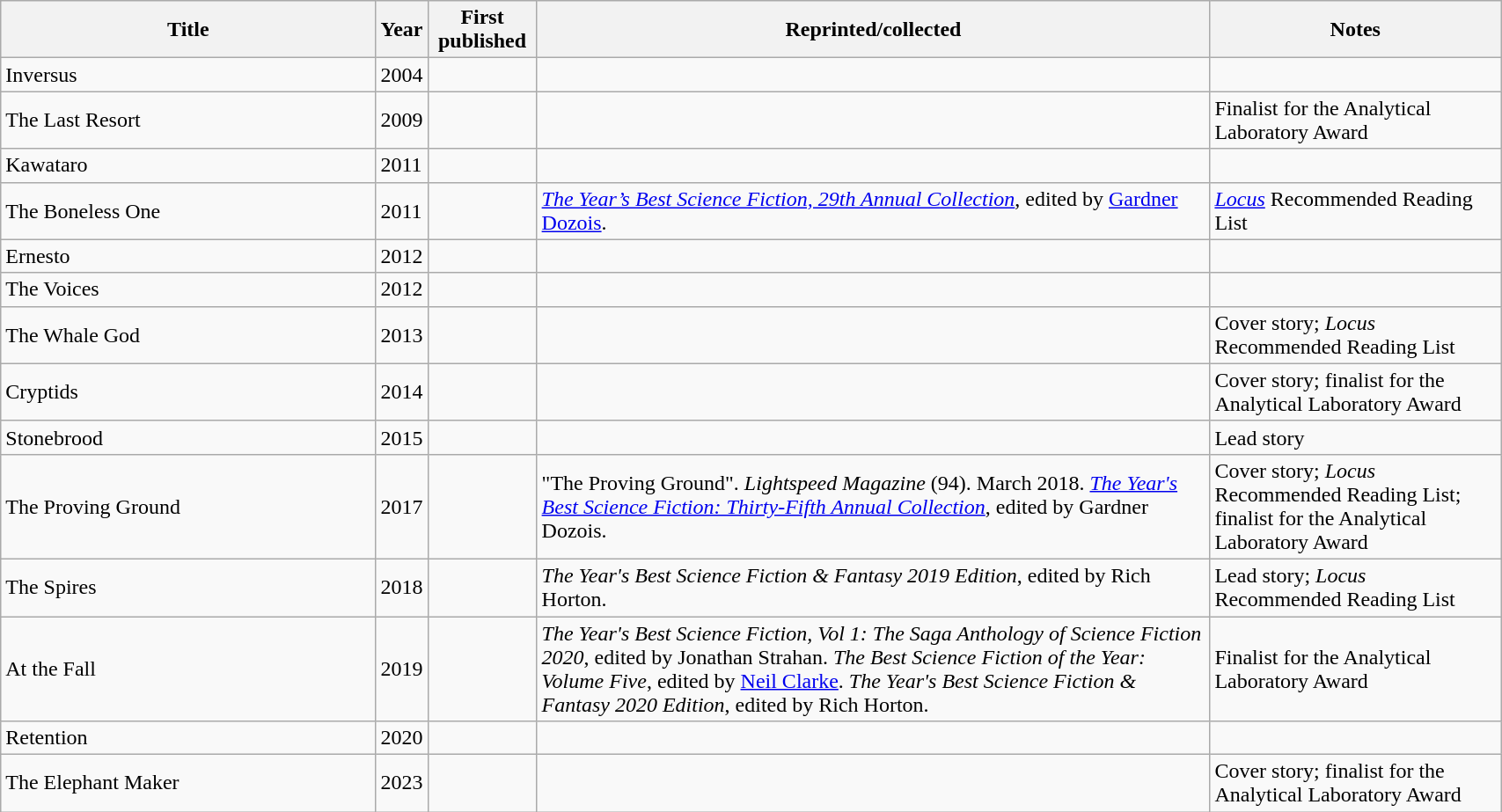<table class='wikitable sortable' width='90%'>
<tr>
<th width=25%>Title</th>
<th>Year</th>
<th>First published</th>
<th>Reprinted/collected</th>
<th>Notes</th>
</tr>
<tr>
<td>Inversus</td>
<td>2004</td>
<td></td>
<td></td>
</tr>
<tr>
<td>The Last Resort</td>
<td>2009</td>
<td></td>
<td></td>
<td>Finalist for the Analytical Laboratory Award</td>
</tr>
<tr>
<td>Kawataro</td>
<td>2011</td>
<td></td>
<td></td>
<td></td>
</tr>
<tr>
<td>The Boneless One</td>
<td>2011</td>
<td></td>
<td><em><a href='#'>The Year’s Best Science Fiction, 29th Annual Collection</a></em>, edited by <a href='#'>Gardner Dozois</a>.</td>
<td><em><a href='#'>Locus</a></em> Recommended Reading List</td>
</tr>
<tr>
<td>Ernesto</td>
<td>2012</td>
<td></td>
<td></td>
<td></td>
</tr>
<tr>
<td>The Voices</td>
<td>2012</td>
<td></td>
<td></td>
<td></td>
</tr>
<tr>
<td>The Whale God</td>
<td>2013</td>
<td></td>
<td></td>
<td>Cover story; <em>Locus</em> Recommended Reading List</td>
</tr>
<tr>
<td>Cryptids</td>
<td>2014</td>
<td></td>
<td></td>
<td>Cover story; finalist for the Analytical Laboratory Award</td>
</tr>
<tr>
<td>Stonebrood</td>
<td>2015</td>
<td></td>
<td></td>
<td>Lead story</td>
</tr>
<tr>
<td>The Proving Ground</td>
<td>2017</td>
<td></td>
<td>"The Proving Ground". <em>Lightspeed Magazine</em> (94). March 2018. <em><a href='#'>The Year's Best Science Fiction: Thirty-Fifth Annual Collection</a></em>, edited by Gardner Dozois.</td>
<td>Cover story; <em>Locus</em> Recommended Reading List; finalist for the Analytical Laboratory Award</td>
</tr>
<tr>
<td>The Spires</td>
<td>2018</td>
<td></td>
<td><em>The Year's Best Science Fiction & Fantasy 2019 Edition</em>, edited by Rich Horton.</td>
<td>Lead story; <em>Locus</em> Recommended Reading List</td>
</tr>
<tr>
<td>At the Fall</td>
<td>2019</td>
<td></td>
<td><em>The Year's Best Science Fiction, Vol 1: The Saga Anthology of Science Fiction 2020</em>, edited by Jonathan Strahan. <em>The Best Science Fiction of the Year: Volume Five</em>, edited by <a href='#'>Neil Clarke</a>. <em>The Year's Best Science Fiction & Fantasy 2020 Edition</em>, edited by Rich Horton.</td>
<td>Finalist for the Analytical Laboratory Award</td>
</tr>
<tr>
<td>Retention</td>
<td>2020</td>
<td></td>
<td></td>
</tr>
<tr>
<td>The Elephant Maker</td>
<td>2023</td>
<td></td>
<td></td>
<td>Cover story; finalist for the Analytical Laboratory Award</td>
</tr>
</table>
